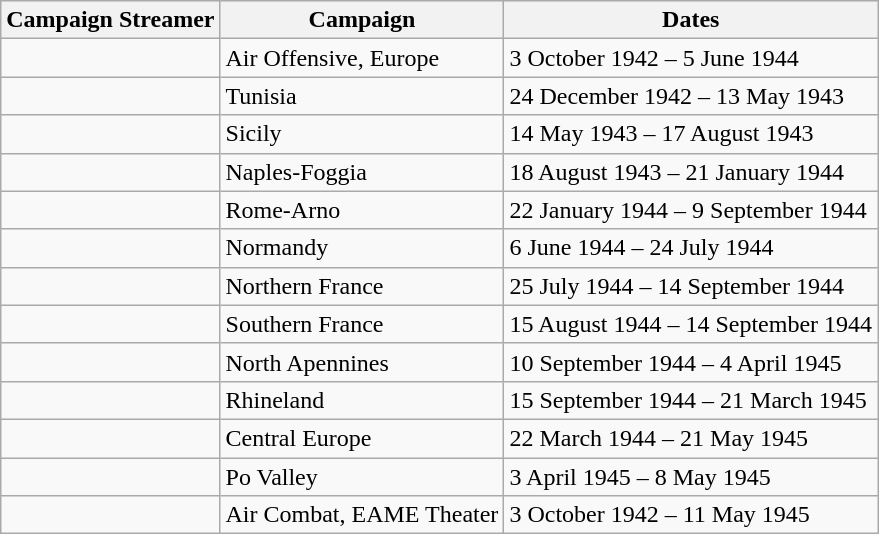<table class="wikitable">
<tr bgcolor="#efefef">
<th>Campaign Streamer</th>
<th>Campaign</th>
<th>Dates</th>
</tr>
<tr>
<td></td>
<td>Air Offensive, Europe</td>
<td>3 October 1942 – 5 June 1944</td>
</tr>
<tr>
<td></td>
<td>Tunisia</td>
<td>24 December 1942 – 13 May 1943</td>
</tr>
<tr>
<td></td>
<td>Sicily</td>
<td>14 May 1943 – 17 August 1943</td>
</tr>
<tr>
<td></td>
<td>Naples-Foggia</td>
<td>18 August 1943 – 21 January 1944</td>
</tr>
<tr>
<td></td>
<td>Rome-Arno</td>
<td>22 January 1944 – 9 September 1944</td>
</tr>
<tr>
<td></td>
<td>Normandy</td>
<td>6 June 1944 – 24 July 1944</td>
</tr>
<tr>
<td></td>
<td>Northern France</td>
<td>25 July 1944 – 14 September 1944</td>
</tr>
<tr>
<td></td>
<td>Southern France</td>
<td>15 August 1944 – 14 September 1944</td>
</tr>
<tr>
<td></td>
<td>North Apennines</td>
<td>10 September 1944 – 4 April 1945</td>
</tr>
<tr>
<td></td>
<td>Rhineland</td>
<td>15 September 1944 – 21 March 1945</td>
</tr>
<tr>
<td></td>
<td>Central Europe</td>
<td>22 March 1944 – 21 May 1945</td>
</tr>
<tr>
<td></td>
<td>Po Valley</td>
<td>3 April 1945 – 8 May 1945</td>
</tr>
<tr>
<td></td>
<td>Air Combat, EAME Theater</td>
<td>3 October 1942 – 11 May 1945</td>
</tr>
</table>
